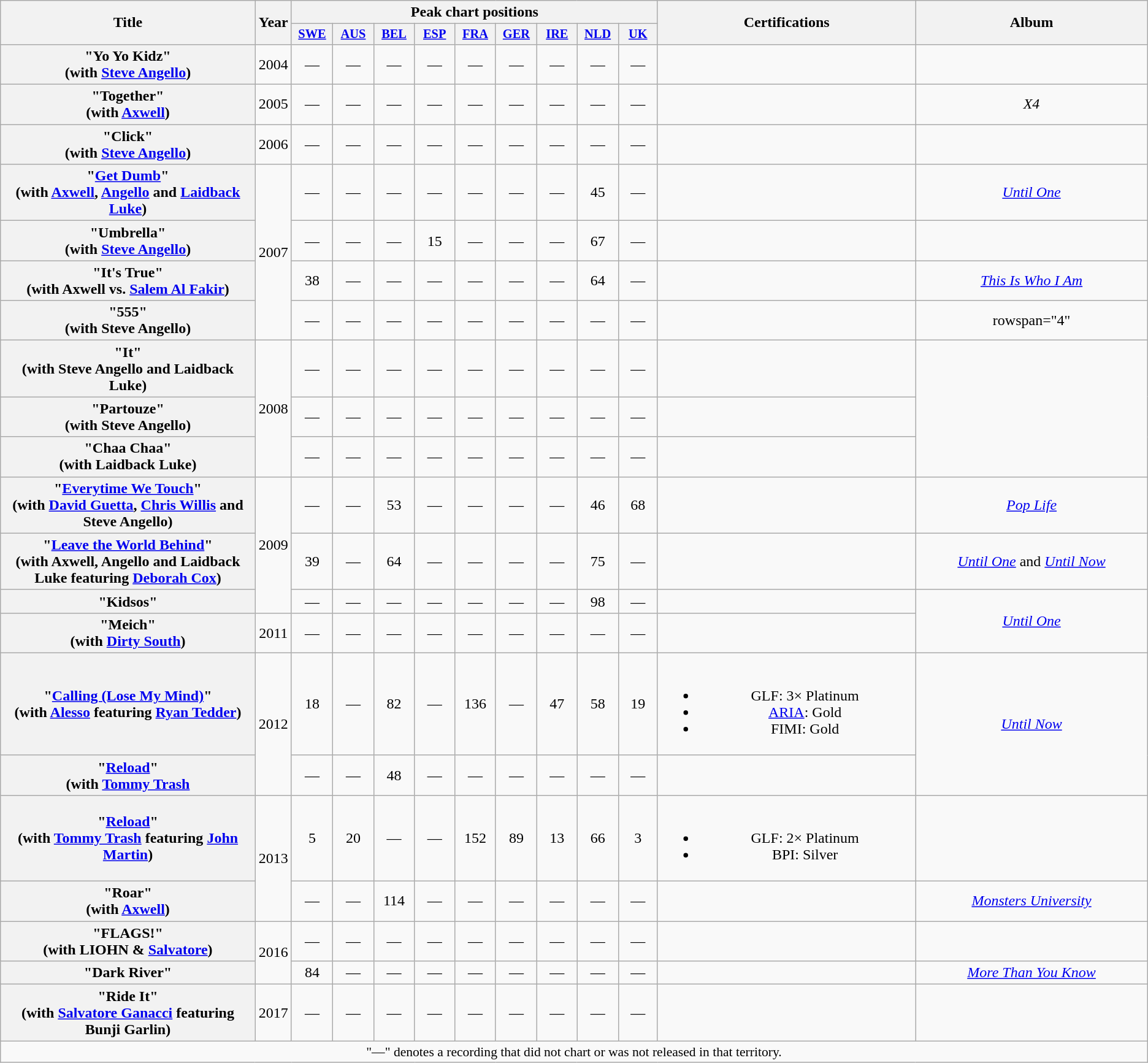<table class="wikitable plainrowheaders" style="text-align:center;" border="1">
<tr>
<th scope="col" rowspan="2" style="width:20em;">Title</th>
<th scope="col" rowspan="2" style="width:1em;">Year</th>
<th scope="col" colspan="9">Peak chart positions</th>
<th scope="col" rowspan="2" style="width:20em;">Certifications</th>
<th scope="col" rowspan="2" style="width:18em;">Album</th>
</tr>
<tr>
<th scope="col" style="width:3em;font-size:85%;"><a href='#'>SWE</a><br></th>
<th scope="col" style="width:3em;font-size:85%;"><a href='#'>AUS</a><br></th>
<th scope="col" style="width:3em;font-size:85%;"><a href='#'>BEL</a><br></th>
<th scope="col" style="width:3em;font-size:85%;"><a href='#'>ESP</a><br></th>
<th scope="col" style="width:3em;font-size:85%;"><a href='#'>FRA</a><br></th>
<th scope="col" style="width:3em;font-size:85%;"><a href='#'>GER</a><br></th>
<th scope="col" style="width:3em;font-size:85%;"><a href='#'>IRE</a><br></th>
<th scope="col" style="width:3em;font-size:85%;"><a href='#'>NLD</a><br></th>
<th scope="col" style="width:3em;font-size:85%;"><a href='#'>UK</a><br></th>
</tr>
<tr>
<th scope="row">"Yo Yo Kidz"<br><span>(with <a href='#'>Steve Angello</a>)</span></th>
<td>2004</td>
<td>—</td>
<td>—</td>
<td>—</td>
<td>—</td>
<td>—</td>
<td>—</td>
<td>—</td>
<td>—</td>
<td>—</td>
<td></td>
<td></td>
</tr>
<tr>
<th scope="row">"Together"<br><span>(with <a href='#'>Axwell</a>)</span></th>
<td>2005</td>
<td>—</td>
<td>—</td>
<td>—</td>
<td>—</td>
<td>—</td>
<td>—</td>
<td>—</td>
<td>—</td>
<td>—</td>
<td></td>
<td><em>X4</em></td>
</tr>
<tr>
<th scope="row">"Click"<br><span>(with <a href='#'>Steve Angello</a>)</span></th>
<td>2006</td>
<td>—</td>
<td>—</td>
<td>—</td>
<td>—</td>
<td>—</td>
<td>—</td>
<td>—</td>
<td>—</td>
<td>—</td>
<td></td>
<td></td>
</tr>
<tr>
<th scope="row">"<a href='#'>Get Dumb</a>"<br><span>(with <a href='#'>Axwell</a>, <a href='#'>Angello</a> and <a href='#'>Laidback Luke</a>)</span></th>
<td rowspan="4">2007</td>
<td>—</td>
<td>—</td>
<td>—</td>
<td>—</td>
<td>—</td>
<td>—</td>
<td>—</td>
<td>45</td>
<td>—</td>
<td></td>
<td><em><a href='#'>Until One</a></em></td>
</tr>
<tr>
<th scope="row">"Umbrella"<br><span>(with <a href='#'>Steve Angello</a>)</span></th>
<td>—</td>
<td>—</td>
<td>—</td>
<td>15</td>
<td>—</td>
<td>—</td>
<td>—</td>
<td>67</td>
<td>—</td>
<td></td>
<td></td>
</tr>
<tr>
<th scope="row">"It's True"<br><span>(with Axwell vs. <a href='#'>Salem Al Fakir</a>)</span></th>
<td>38</td>
<td>—</td>
<td>—</td>
<td>—</td>
<td>—</td>
<td>—</td>
<td>—</td>
<td>64</td>
<td>—</td>
<td></td>
<td><em><a href='#'>This Is Who I Am</a></em></td>
</tr>
<tr>
<th scope="row">"555"<br><span>(with Steve Angello)</span></th>
<td>—</td>
<td>—</td>
<td>—</td>
<td>—</td>
<td>—</td>
<td>—</td>
<td>—</td>
<td>—</td>
<td>—</td>
<td></td>
<td>rowspan="4" </td>
</tr>
<tr>
<th scope="row">"It"<br><span>(with Steve Angello and Laidback Luke)</span></th>
<td rowspan="3">2008</td>
<td>—</td>
<td>—</td>
<td>—</td>
<td>—</td>
<td>—</td>
<td>—</td>
<td>—</td>
<td>—</td>
<td>—</td>
<td></td>
</tr>
<tr>
<th scope="row">"Partouze"<br><span>(with Steve Angello)</span></th>
<td>—</td>
<td>—</td>
<td>—</td>
<td>—</td>
<td>—</td>
<td>—</td>
<td>—</td>
<td>—</td>
<td>—</td>
<td></td>
</tr>
<tr>
<th scope="row">"Chaa Chaa"<br><span>(with Laidback Luke)</span></th>
<td>—</td>
<td>—</td>
<td>—</td>
<td>—</td>
<td>—</td>
<td>—</td>
<td>—</td>
<td>—</td>
<td>—</td>
<td></td>
</tr>
<tr>
<th scope="row">"<a href='#'>Everytime We Touch</a>"<br><span>(with <a href='#'>David Guetta</a>, <a href='#'>Chris Willis</a> and Steve Angello)</span></th>
<td rowspan="3">2009</td>
<td>—</td>
<td>—</td>
<td>53</td>
<td>—</td>
<td>—</td>
<td>—</td>
<td>—</td>
<td>46</td>
<td>68</td>
<td></td>
<td><em><a href='#'>Pop Life</a></em></td>
</tr>
<tr>
<th scope="row">"<a href='#'>Leave the World Behind</a>" <br><span>(with Axwell, Angello and Laidback Luke featuring <a href='#'>Deborah Cox</a>)</span></th>
<td>39</td>
<td>—</td>
<td>64</td>
<td>—</td>
<td>—</td>
<td>—</td>
<td>—</td>
<td>75</td>
<td>—</td>
<td></td>
<td><em><a href='#'>Until One</a></em> and <em><a href='#'>Until Now</a></em></td>
</tr>
<tr>
<th scope="row">"Kidsos"</th>
<td>—</td>
<td>—</td>
<td>—</td>
<td>—</td>
<td>—</td>
<td>—</td>
<td>—</td>
<td>98</td>
<td>—</td>
<td></td>
<td rowspan="2"><em><a href='#'>Until One</a></em></td>
</tr>
<tr>
<th scope="row">"Meich"<br><span>(with <a href='#'>Dirty South</a>)</span></th>
<td>2011</td>
<td>—</td>
<td>—</td>
<td>—</td>
<td>—</td>
<td>—</td>
<td>—</td>
<td>—</td>
<td>—</td>
<td>—</td>
<td></td>
</tr>
<tr>
<th scope="row">"<a href='#'>Calling (Lose My Mind)</a>"<br><span>(with <a href='#'>Alesso</a> featuring <a href='#'>Ryan Tedder</a>)</span></th>
<td rowspan="2">2012</td>
<td>18</td>
<td>—</td>
<td>82</td>
<td>—</td>
<td>136</td>
<td>—</td>
<td>47</td>
<td>58</td>
<td>19</td>
<td><br><ul><li>GLF: 3× Platinum</li><li><a href='#'>ARIA</a>: Gold</li><li>FIMI: Gold</li></ul></td>
<td rowspan="2"><em><a href='#'>Until Now</a></em></td>
</tr>
<tr>
<th scope="row">"<a href='#'>Reload</a>"<br><span>(with <a href='#'>Tommy Trash</a> </span></th>
<td>—</td>
<td>—</td>
<td>48</td>
<td>—</td>
<td>—</td>
<td>—</td>
<td>—</td>
<td>—</td>
<td>—</td>
<td></td>
</tr>
<tr>
<th scope="row">"<a href='#'>Reload</a>"<br><span>(with <a href='#'>Tommy Trash</a> featuring <a href='#'>John Martin</a>)</span></th>
<td rowspan="2">2013</td>
<td>5</td>
<td>20</td>
<td>—</td>
<td>—</td>
<td>152</td>
<td>89</td>
<td>13</td>
<td>66</td>
<td>3</td>
<td><br><ul><li>GLF: 2× Platinum</li><li>BPI: Silver</li></ul></td>
<td></td>
</tr>
<tr>
<th scope="row">"Roar"<br><span>(with <a href='#'>Axwell</a>)</span></th>
<td>—</td>
<td>—</td>
<td>114</td>
<td>—</td>
<td>—</td>
<td>—</td>
<td>—</td>
<td>—</td>
<td>—</td>
<td></td>
<td><em><a href='#'>Monsters University</a></em></td>
</tr>
<tr>
<th scope="row">"FLAGS!"<br><span>(with LIOHN & <a href='#'>Salvatore</a>)</span></th>
<td rowspan="2">2016</td>
<td>—</td>
<td>—</td>
<td>—</td>
<td>—</td>
<td>—</td>
<td>—</td>
<td>—</td>
<td>—</td>
<td>—</td>
<td></td>
<td></td>
</tr>
<tr>
<th scope="row">"Dark River"</th>
<td>84</td>
<td>—</td>
<td>—</td>
<td>—</td>
<td>—</td>
<td>—</td>
<td>—</td>
<td>—</td>
<td>—</td>
<td></td>
<td><em><a href='#'>More Than You Know</a></em></td>
</tr>
<tr>
<th scope="row">"Ride It"<br><span>(with <a href='#'>Salvatore Ganacci</a> featuring Bunji Garlin)</span></th>
<td>2017</td>
<td>—</td>
<td>—</td>
<td>—</td>
<td>—</td>
<td>—</td>
<td>—</td>
<td>—</td>
<td>—</td>
<td>—</td>
<td></td>
<td></td>
</tr>
<tr>
<td colspan="13" style="font-size:90%">"—" denotes a recording that did not chart or was not released in that territory.</td>
</tr>
</table>
